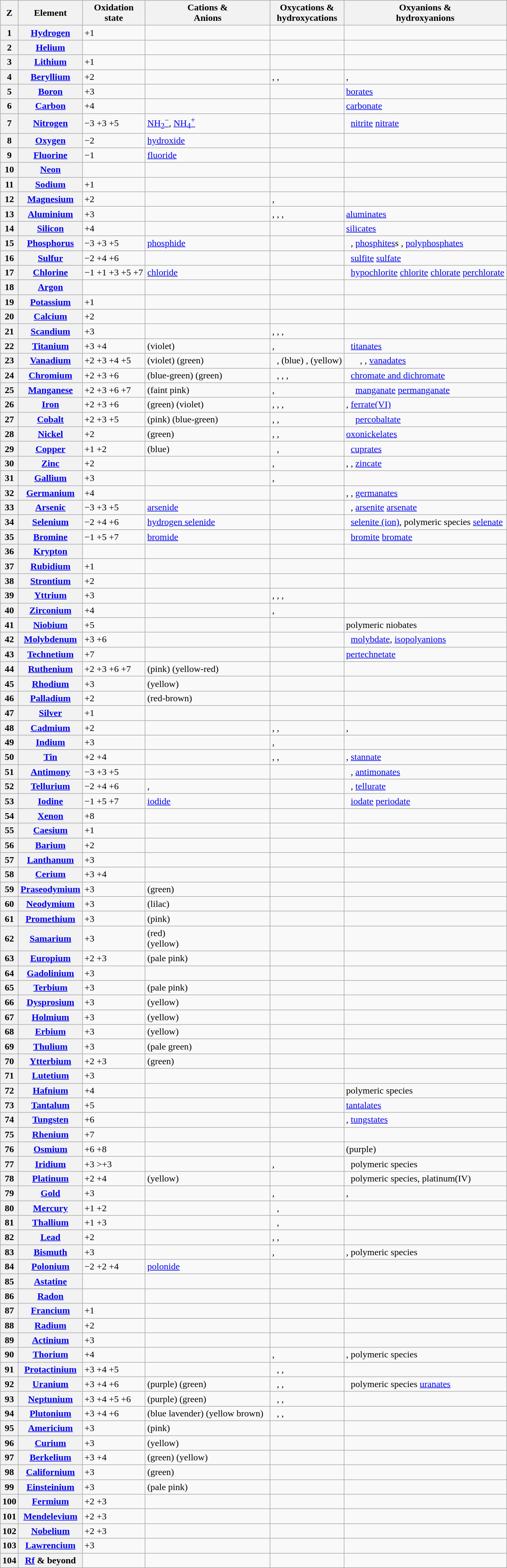<table class="wikitable sortable" style ="white-space:nowrap; ">
<tr>
<th>Z</th>
<th>Element</th>
<th>Oxidation<br>state</th>
<th>Cations &<br>Anions</th>
<th>Oxycations &<br>hydroxycations</th>
<th>Oxyanions &<br>hydroxyanions</th>
</tr>
<tr id="H">
<th>1</th>
<th><a href='#'>Hydrogen</a></th>
<td data-sort-value="/1/">+1</td>
<td></td>
<td></td>
<td></td>
</tr>
<tr id="He">
<th>2</th>
<th><a href='#'>Helium</a></th>
<td data-sort-value="//"></td>
<td></td>
<td></td>
<td></td>
</tr>
<tr id="Li">
<th>3</th>
<th><a href='#'>Lithium</a></th>
<td data-sort-value="/1/">+1</td>
<td></td>
<td></td>
<td></td>
</tr>
<tr id="Be">
<th>4</th>
<th><a href='#'>Beryllium</a></th>
<td data-sort-value="/2/">+2</td>
<td></td>
<td>, , </td>
<td>, </td>
</tr>
<tr id="B">
<th>5</th>
<th><a href='#'>Boron</a></th>
<td data-sort-value="/3/">+3</td>
<td></td>
<td></td>
<td><a href='#'>borates</a></td>
</tr>
<tr id="C">
<th>6</th>
<th><a href='#'>Carbon</a></th>
<td data-sort-value="/4/">+4</td>
<td></td>
<td></td>
<td><a href='#'>carbonate</a></td>
</tr>
<tr id="N">
<th>7</th>
<th><a href='#'>Nitrogen</a></th>
<td data-sort-value="/0x-3/3/5/">−3  +3  +5</td>
<td><a href='#'>NH<sub>2</sub><sup>−</sup></a>, <a href='#'>NH<sub>4</sub><sup>+</sup></a>     </td>
<td></td>
<td>   <a href='#'>nitrite</a>  <a href='#'>nitrate</a></td>
</tr>
<tr id="O">
<th>8</th>
<th><a href='#'>Oxygen</a></th>
<td data-sort-value="/0y−2/">−2</td>
<td><a href='#'>hydroxide</a></td>
<td></td>
<td></td>
</tr>
<tr id="F">
<th>9</th>
<th><a href='#'>Fluorine</a></th>
<td data-sort-value="/0z−1/">−1</td>
<td><a href='#'>fluoride</a></td>
<td></td>
<td></td>
</tr>
<tr id="Ne">
<th>10</th>
<th><a href='#'>Neon</a></th>
<td data-sort-value="//"></td>
<td></td>
<td></td>
<td></td>
</tr>
<tr id="Na">
<th>11</th>
<th><a href='#'>Sodium</a></th>
<td data-sort-value="/1/">+1</td>
<td></td>
<td></td>
<td></td>
</tr>
<tr id="Mg">
<th>12</th>
<th><a href='#'>Magnesium</a></th>
<td data-sort-value="/2/">+2</td>
<td></td>
<td>, </td>
<td></td>
</tr>
<tr id="Al">
<th>13</th>
<th><a href='#'>Aluminium</a></th>
<td data-sort-value="/3/">+3</td>
<td></td>
<td>, , , </td>
<td><a href='#'>aluminates</a></td>
</tr>
<tr id="Si">
<th>14</th>
<th><a href='#'>Silicon</a></th>
<td data-sort-value="/4/">+4</td>
<td></td>
<td></td>
<td><a href='#'>silicates</a></td>
</tr>
<tr id="P">
<th>15</th>
<th><a href='#'>Phosphorus</a></th>
<td data-sort-value="/0x−3/3/5/">−3  +3  +5</td>
<td><a href='#'>phosphide</a>      </td>
<td></td>
<td>   , <a href='#'>phosphites</a>s  , <a href='#'>polyphosphates</a></td>
</tr>
<tr id="S">
<th>16</th>
<th><a href='#'>Sulfur</a></th>
<td data-sort-value="/0y−2/4/6/">−2  +4  +6</td>
<td><a href='#'></a>     </td>
<td></td>
<td>   <a href='#'>sulfite</a>  <a href='#'>sulfate</a></td>
</tr>
<tr id="Cl">
<th>17</th>
<th><a href='#'>Chlorine</a></th>
<td data-sort-value="/0z−1/1/3/5/7/">−1  +1  +3  +5  +7</td>
<td><a href='#'>chloride</a>            </td>
<td></td>
<td>   <a href='#'>hypochlorite</a>  <a href='#'>chlorite</a>  <a href='#'>chlorate</a>  <a href='#'>perchlorate</a></td>
</tr>
<tr id="Ar">
<th>18</th>
<th><a href='#'>Argon</a></th>
<td data-sort-value="//"></td>
<td></td>
<td></td>
<td></td>
</tr>
<tr id="K">
<th>19</th>
<th><a href='#'>Potassium</a></th>
<td data-sort-value="/1/">+1</td>
<td></td>
<td></td>
<td></td>
</tr>
<tr id="Ca">
<th>20</th>
<th><a href='#'>Calcium</a></th>
<td data-sort-value="/2/">+2</td>
<td></td>
<td></td>
<td></td>
</tr>
<tr id="Sc">
<th>21</th>
<th><a href='#'>Scandium</a></th>
<td data-sort-value="/3/">+3</td>
<td></td>
<td>, , , </td>
<td></td>
</tr>
<tr id="Ti">
<th>22</th>
<th><a href='#'>Titanium</a></th>
<td data-sort-value="/3/4/">+3  +4</td>
<td> (violet)   </td>
<td>,   </td>
<td>   <a href='#'>titanates</a></td>
</tr>
<tr id="V">
<th>23</th>
<th><a href='#'>Vanadium</a></th>
<td data-sort-value="/2/3/4/5/">+2  +3  +4  +5</td>
<td> (violet)   (green)      </td>
<td>   ,  (blue)  ,    (yellow)</td>
<td>         , , <a href='#'>vanadates</a></td>
</tr>
<tr id="Cr">
<th>24</th>
<th><a href='#'>Chromium</a></th>
<td data-sort-value="/2/3/6/">+2  +3  +6</td>
<td> (blue-green)   (green)   </td>
<td>   , , ,    </td>
<td>     <a href='#'>chromate and dichromate</a></td>
</tr>
<tr id="Mn">
<th>25</th>
<th><a href='#'>Manganese</a></th>
<td data-sort-value="/2/3/6/7/">+2  +3  +6  +7</td>
<td> (faint pink)         </td>
<td>,         </td>
<td>      <a href='#'>manganate</a>  <a href='#'>permanganate</a></td>
</tr>
<tr id="Fe">
<th>26</th>
<th><a href='#'>Iron</a></th>
<td data-sort-value="/2/3/6/">+2  +3  +6</td>
<td> (green)   (violet)   </td>
<td>  , , ,    </td>
<td>    , <a href='#'>ferrate(VI)</a></td>
</tr>
<tr id="Co">
<th>27</th>
<th><a href='#'>Cobalt</a></th>
<td data-sort-value="/2/3/5/">+2  +3  +5</td>
<td> (pink)   (blue-green)   </td>
<td>, ,       </td>
<td>      <a href='#'>percobaltate</a></td>
</tr>
<tr id="Ni">
<th>28</th>
<th><a href='#'>Nickel</a></th>
<td data-sort-value="/2/">+2</td>
<td> (green)</td>
<td>, , </td>
<td><a href='#'>oxonickelates</a></td>
</tr>
<tr id="Cu">
<th>29</th>
<th><a href='#'>Copper</a></th>
<td data-sort-value="/1/2/">+1  +2</td>
<td>   (blue)</td>
<td>   , </td>
<td>   <a href='#'>cuprates</a></td>
</tr>
<tr id="Zn">
<th>30</th>
<th><a href='#'>Zinc</a></th>
<td data-sort-value="/2/">+2</td>
<td></td>
<td>, </td>
<td>, , <a href='#'>zincate</a></td>
</tr>
<tr id="Ga">
<th>31</th>
<th><a href='#'>Gallium</a></th>
<td data-sort-value="/3/">+3</td>
<td></td>
<td>, </td>
<td></td>
</tr>
<tr id="Ge">
<th>32</th>
<th><a href='#'>Germanium</a></th>
<td data-sort-value="/4/">+4</td>
<td></td>
<td></td>
<td>, , <a href='#'>germanates</a></td>
</tr>
<tr id="As">
<th>33</th>
<th><a href='#'>Arsenic</a></th>
<td data-sort-value="/0x−3/3/5/">−3  +3  +5</td>
<td><a href='#'>arsenide</a>      </td>
<td></td>
<td>   , <a href='#'>arsenite</a>  <a href='#'>arsenate</a></td>
</tr>
<tr id="Se">
<th>34</th>
<th><a href='#'>Selenium</a></th>
<td data-sort-value="/0y−2/4/6/">−2  +4  +6</td>
<td><a href='#'>hydrogen selenide</a>      </td>
<td></td>
<td>  <a href='#'>selenite (ion)</a>, polymeric species  <a href='#'>selenate</a></td>
</tr>
<tr id="Br">
<th>35</th>
<th><a href='#'>Bromine</a></th>
<td data-sort-value="/0z−1/5/7/">−1  +5  +7</td>
<td><a href='#'>bromide</a>      </td>
<td></td>
<td>   <a href='#'>bromite</a>  <a href='#'>bromate</a></td>
</tr>
<tr id="Kr">
<th>36</th>
<th><a href='#'>Krypton</a></th>
<td data-sort-value="//"></td>
<td></td>
<td></td>
<td></td>
</tr>
<tr id="Rb">
<th>37</th>
<th><a href='#'>Rubidium</a></th>
<td data-sort-value="/1/">+1</td>
<td></td>
<td></td>
<td></td>
</tr>
<tr id="Sr">
<th>38</th>
<th><a href='#'>Strontium</a></th>
<td data-sort-value="/2/">+2</td>
<td></td>
<td></td>
<td></td>
</tr>
<tr id="Y">
<th>39</th>
<th><a href='#'>Yttrium</a></th>
<td data-sort-value="/3/">+3</td>
<td></td>
<td>, , , </td>
<td></td>
</tr>
<tr id="Zr">
<th>40</th>
<th><a href='#'>Zirconium</a></th>
<td data-sort-value="/4/">+4</td>
<td></td>
<td>, </td>
<td></td>
</tr>
<tr id="Nb">
<th>41</th>
<th><a href='#'>Niobium</a></th>
<td data-sort-value="/5/">+5</td>
<td></td>
<td></td>
<td>polymeric niobates</td>
</tr>
<tr id="Mo">
<th>42</th>
<th><a href='#'>Molybdenum</a></th>
<td data-sort-value="/3/6/">+3  +6</td>
<td>   </td>
<td></td>
<td>   <a href='#'>molybdate</a>, <a href='#'>isopolyanions</a></td>
</tr>
<tr id="Tc">
<th>43</th>
<th><a href='#'>Technetium</a></th>
<td data-sort-value="/7/">+7</td>
<td></td>
<td></td>
<td><a href='#'>pertechnetate</a></td>
</tr>
<tr id="Ru">
<th>44</th>
<th><a href='#'>Ruthenium</a></th>
<td data-sort-value="/2/3/6/7/">+2  +3  +6  +7</td>
<td> (pink)   (yellow-red)        </td>
<td></td>
<td>        </td>
</tr>
<tr id="Rh">
<th>45</th>
<th><a href='#'>Rhodium</a></th>
<td data-sort-value="/3/">+3</td>
<td> (yellow)</td>
<td></td>
<td></td>
</tr>
<tr id="Pd">
<th>46</th>
<th><a href='#'>Palladium</a></th>
<td data-sort-value="/2/">+2</td>
<td> (red-brown)</td>
<td></td>
<td></td>
</tr>
<tr id="Ag">
<th>47</th>
<th><a href='#'>Silver</a></th>
<td data-sort-value="/1/">+1</td>
<td></td>
<td></td>
<td></td>
</tr>
<tr id="Cd">
<th>48</th>
<th><a href='#'>Cadmium</a></th>
<td data-sort-value="/2/">+2</td>
<td></td>
<td>, , </td>
<td>, </td>
</tr>
<tr id="In">
<th>49</th>
<th><a href='#'>Indium</a></th>
<td data-sort-value="/3/">+3</td>
<td></td>
<td>, </td>
<td></td>
</tr>
<tr id="Sn">
<th>50</th>
<th><a href='#'>Tin</a></th>
<td data-sort-value="/2/4/">+2  +4</td>
<td>   </td>
<td>, ,    </td>
<td>, <a href='#'>stannate</a>  </td>
</tr>
<tr id="Sb">
<th>51</th>
<th><a href='#'>Antimony</a></th>
<td data-sort-value="/0x−3/3/5/">−3  +3  +5</td>
<td><a href='#'></a>      </td>
<td>      </td>
<td>     , <a href='#'>antimonates</a></td>
</tr>
<tr id="Te">
<th>52</th>
<th><a href='#'>Tellurium</a></th>
<td data-sort-value="/0y−2/4/6/">−2  +4  +6</td>
<td><a href='#'></a>, <a href='#'></a>      </td>
<td>      </td>
<td>   ,   <a href='#'>tellurate</a></td>
</tr>
<tr id="I">
<th>53</th>
<th><a href='#'>Iodine</a></th>
<td data-sort-value="/0z−1/5/7/">−1  +5  +7</td>
<td><a href='#'>iodide</a>      </td>
<td>      </td>
<td>   <a href='#'>iodate</a>  <a href='#'>periodate</a></td>
</tr>
<tr id="Xe">
<th>54</th>
<th><a href='#'>Xenon</a></th>
<td data-sort-value="/8/">+8</td>
<td></td>
<td></td>
<td></td>
</tr>
<tr id="Cs">
<th>55</th>
<th><a href='#'>Caesium</a></th>
<td data-sort-value="/1/">+1</td>
<td></td>
<td></td>
<td></td>
</tr>
<tr id="Ba">
<th>56</th>
<th><a href='#'>Barium</a></th>
<td data-sort-value="/2/">+2</td>
<td></td>
<td></td>
<td></td>
</tr>
<tr id="La">
<th>57</th>
<th><a href='#'>Lanthanum</a></th>
<td data-sort-value="/3/">+3</td>
<td></td>
<td></td>
<td></td>
</tr>
<tr id="Ce">
<th>58</th>
<th><a href='#'>Cerium</a></th>
<td data-sort-value="/3/4/">+3  +4</td>
<td>   </td>
<td>  </td>
<td></td>
</tr>
<tr id="Pr">
<th>59</th>
<th><a href='#'>Praseodymium</a></th>
<td data-sort-value="/3/">+3</td>
<td> (green)</td>
<td></td>
<td></td>
</tr>
<tr id="Nd">
<th>60</th>
<th><a href='#'>Neodymium</a></th>
<td data-sort-value="/3/">+3</td>
<td> (lilac)</td>
<td></td>
<td></td>
</tr>
<tr id="Pm">
<th>61</th>
<th><a href='#'>Promethium</a></th>
<td data-sort-value="/3/">+3</td>
<td> (pink)</td>
<td></td>
<td></td>
</tr>
<tr id="Sm">
<th>62</th>
<th><a href='#'>Samarium</a></th>
<td data-sort-value="/3/">+3</td>
<td> (red) <br>  (yellow)</td>
<td></td>
<td></td>
</tr>
<tr id="Eu">
<th>63</th>
<th><a href='#'>Europium</a></th>
<td data-sort-value="/2/3/">+2  +3</td>
<td>   (pale pink)</td>
<td>   </td>
<td></td>
</tr>
<tr id="Gd">
<th>64</th>
<th><a href='#'>Gadolinium</a></th>
<td data-sort-value="/3/">+3</td>
<td></td>
<td></td>
<td></td>
</tr>
<tr id="Tb">
<th>65</th>
<th><a href='#'>Terbium</a></th>
<td data-sort-value="/3/">+3</td>
<td> (pale pink)</td>
<td></td>
<td></td>
</tr>
<tr id="Dy">
<th>66</th>
<th><a href='#'>Dysprosium</a></th>
<td data-sort-value="/3/">+3</td>
<td> (yellow)</td>
<td></td>
<td></td>
</tr>
<tr id="Ho">
<th>67</th>
<th><a href='#'>Holmium</a></th>
<td data-sort-value="/3/">+3</td>
<td> (yellow)</td>
<td></td>
<td></td>
</tr>
<tr id="Er">
<th>68</th>
<th><a href='#'>Erbium</a></th>
<td data-sort-value="/3/">+3</td>
<td> (yellow)</td>
<td></td>
<td></td>
</tr>
<tr id="Tm">
<th>69</th>
<th><a href='#'>Thulium</a></th>
<td data-sort-value="/3/">+3</td>
<td> (pale green)</td>
<td></td>
<td></td>
</tr>
<tr id="Yb">
<th>70</th>
<th><a href='#'>Ytterbium</a></th>
<td data-sort-value="/2/3/">+2  +3</td>
<td> (green)  </td>
<td>   </td>
<td>   </td>
</tr>
<tr id="Lu">
<th>71</th>
<th><a href='#'>Lutetium</a></th>
<td data-sort-value="/3/">+3</td>
<td></td>
<td></td>
<td></td>
</tr>
<tr id="Hf">
<th>72</th>
<th><a href='#'>Hafnium</a></th>
<td data-sort-value="/4/">+4</td>
<td></td>
<td></td>
<td>polymeric species</td>
</tr>
<tr id="Ta">
<th>73</th>
<th><a href='#'>Tantalum</a></th>
<td data-sort-value="/5/">+5</td>
<td></td>
<td></td>
<td><a href='#'>tantalates</a></td>
</tr>
<tr id="W">
<th>74</th>
<th><a href='#'>Tungsten</a></th>
<td data-sort-value="/6/">+6</td>
<td></td>
<td></td>
<td>, <a href='#'>tungstates</a></td>
</tr>
<tr id="Re">
<th>75</th>
<th><a href='#'>Rhenium</a></th>
<td data-sort-value="/7/">+7</td>
<td></td>
<td></td>
<td></td>
</tr>
<tr id="Os">
<th>76</th>
<th><a href='#'>Osmium</a></th>
<td data-sort-value="/6/8/">+6  +8</td>
<td></td>
<td></td>
<td> (purple)  </td>
</tr>
<tr id="Ir">
<th>77</th>
<th><a href='#'>Iridium</a></th>
<td data-sort-value="/3/>+3/">+3  >+3</td>
<td></td>
<td>,    </td>
<td>   polymeric species</td>
</tr>
<tr id="Pt">
<th>78</th>
<th><a href='#'>Platinum</a></th>
<td data-sort-value="/2/4/">+2  +4</td>
<td> (yellow)   </td>
<td></td>
<td>   polymeric species, platinum(IV)</td>
</tr>
<tr id="Au">
<th>79</th>
<th><a href='#'>Gold</a></th>
<td data-sort-value="/3/">+3</td>
<td></td>
<td>, </td>
<td>, </td>
</tr>
<tr id="Hg">
<th>80</th>
<th><a href='#'>Mercury</a></th>
<td data-sort-value="/1/2/">+1  +2</td>
<td>  </td>
<td>   , </td>
<td></td>
</tr>
<tr id="Tl">
<th>81</th>
<th><a href='#'>Thallium</a></th>
<td data-sort-value="/1/3/">+1  +3</td>
<td>   </td>
<td>   , </td>
<td>   </td>
</tr>
<tr id="Pb">
<th>82</th>
<th><a href='#'>Lead</a></th>
<td data-sort-value="/2/">+2</td>
<td></td>
<td>, , </td>
<td></td>
</tr>
<tr id="Bi">
<th>83</th>
<th><a href='#'>Bismuth</a></th>
<td data-sort-value="/3/">+3</td>
<td></td>
<td>, </td>
<td>, polymeric species</td>
</tr>
<tr id="Po">
<th>84</th>
<th><a href='#'>Polonium</a></th>
<td data-sort-value="/0y−2/2/4/">−2  +2  +4</td>
<td><a href='#'>polonide</a>     </td>
<td></td>
<td>      </td>
</tr>
<tr id="At">
<th>85</th>
<th><a href='#'>Astatine</a></th>
<td data-sort-value="//"></td>
<td></td>
<td></td>
<td></td>
</tr>
<tr id="Rn">
<th>86</th>
<th><a href='#'>Radon</a></th>
<td data-sort-value="//"></td>
<td></td>
<td></td>
<td></td>
</tr>
<tr id="Fr">
<th>87</th>
<th><a href='#'>Francium</a></th>
<td data-sort-value="/1/">+1</td>
<td></td>
<td></td>
<td></td>
</tr>
<tr id="Ra">
<th>88</th>
<th><a href='#'>Radium</a></th>
<td data-sort-value="/2/">+2</td>
<td></td>
<td></td>
<td></td>
</tr>
<tr id="Ac">
<th>89</th>
<th><a href='#'>Actinium</a></th>
<td data-sort-value="/3/">+3</td>
<td></td>
<td></td>
<td></td>
</tr>
<tr id="Th">
<th>90</th>
<th><a href='#'>Thorium</a></th>
<td data-sort-value="/4/">+4</td>
<td></td>
<td>, </td>
<td>, polymeric species</td>
</tr>
<tr id="Pa">
<th>91</th>
<th><a href='#'>Protactinium</a></th>
<td data-sort-value="/3/4/5/">+3  +4  +5</td>
<td>     </td>
<td>   , ,   </td>
<td></td>
</tr>
<tr id="U">
<th>92</th>
<th><a href='#'>Uranium</a></th>
<td data-sort-value="/3/4/6/">+3  +4  +6</td>
<td> (purple)   (green)   </td>
<td>     , , </td>
<td>   polymeric species  <a href='#'>uranates</a></td>
</tr>
<tr id="Np">
<th>93</th>
<th><a href='#'>Neptunium</a></th>
<td data-sort-value="/3/4/5/6/">+3  +4  +5  +6</td>
<td> (purple)   (green)      </td>
<td>       , , </td>
<td></td>
</tr>
<tr id="Pu">
<th>94</th>
<th><a href='#'>Plutonium</a></th>
<td data-sort-value="/3/4/6/">+3  +4  +6</td>
<td> (blue lavender)   (yellow brown)  </td>
<td>     , , </td>
<td></td>
</tr>
<tr id="Am">
<th>95</th>
<th><a href='#'>Americium</a></th>
<td data-sort-value="/3/">+3</td>
<td> (pink)</td>
<td></td>
<td></td>
</tr>
<tr id="Cm">
<th>96</th>
<th><a href='#'>Curium</a></th>
<td data-sort-value="/3/">+3</td>
<td> (yellow)</td>
<td></td>
<td></td>
</tr>
<tr id="Bk">
<th>97</th>
<th><a href='#'>Berkelium</a></th>
<td data-sort-value="/3/4/">+3  +4</td>
<td> (green)   (yellow)</td>
<td></td>
<td></td>
</tr>
<tr id="Cf">
<th>98</th>
<th><a href='#'>Californium</a></th>
<td data-sort-value="/3/">+3</td>
<td> (green)</td>
<td></td>
<td></td>
</tr>
<tr id="Es">
<th>99</th>
<th><a href='#'>Einsteinium</a></th>
<td data-sort-value="/3/">+3</td>
<td> (pale pink)</td>
<td></td>
<td></td>
</tr>
<tr id="Fm">
<th>100</th>
<th><a href='#'>Fermium</a></th>
<td data-sort-value="/2/3/">+2  +3</td>
<td>  </td>
<td></td>
<td></td>
</tr>
<tr id="Md">
<th>101</th>
<th><a href='#'>Mendelevium</a></th>
<td data-sort-value="/2/3/">+2  +3</td>
<td>  </td>
<td></td>
<td></td>
</tr>
<tr id="No">
<th>102</th>
<th><a href='#'>Nobelium</a></th>
<td data-sort-value="/2/3/">+2  +3</td>
<td>  </td>
<td></td>
<td></td>
</tr>
<tr id="Lr">
<th>103</th>
<th><a href='#'>Lawrencium</a></th>
<td data-sort-value="/3/">+3</td>
<td></td>
<td></td>
<td></td>
</tr>
<tr id="Rf">
<th>104</th>
<th><a href='#'>Rf</a> & beyond</th>
<td data-sort-value="//"></td>
<td></td>
<td></td>
<td></td>
</tr>
</table>
